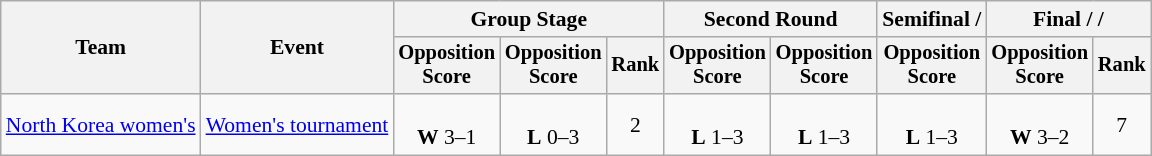<table class=wikitable style=font-size:90%;text-align:center>
<tr>
<th rowspan=2>Team</th>
<th rowspan=2>Event</th>
<th colspan="3">Group Stage</th>
<th colspan="2">Second Round</th>
<th>Semifinal / </th>
<th colspan="3">Final /  / </th>
</tr>
<tr style=font-size:95%>
<th>Opposition<br>Score</th>
<th>Opposition<br>Score</th>
<th>Rank</th>
<th>Opposition<br>Score</th>
<th>Opposition<br>Score</th>
<th>Opposition<br>Score</th>
<th>Opposition<br>Score</th>
<th>Rank</th>
</tr>
<tr>
<td align=left><a href='#'>North Korea women's</a></td>
<td align=left><a href='#'>Women's tournament</a></td>
<td><br><strong>W</strong> 3–1</td>
<td><br><strong>L</strong> 0–3</td>
<td>2</td>
<td><br><strong>L</strong> 1–3</td>
<td><br><strong>L</strong> 1–3</td>
<td><br><strong>L</strong> 1–3</td>
<td><br><strong>W</strong> 3–2</td>
<td>7</td>
</tr>
</table>
